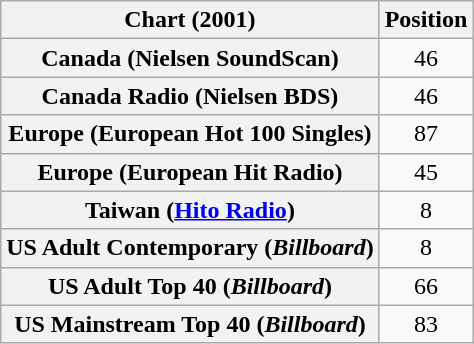<table class="wikitable sortable plainrowheaders" style="text-align:center">
<tr>
<th scope="col">Chart (2001)</th>
<th scope="col">Position</th>
</tr>
<tr>
<th scope="row">Canada (Nielsen SoundScan)</th>
<td>46</td>
</tr>
<tr>
<th scope="row">Canada Radio (Nielsen BDS)</th>
<td>46</td>
</tr>
<tr>
<th scope="row">Europe (European Hot 100 Singles)</th>
<td>87</td>
</tr>
<tr>
<th scope="row">Europe (European Hit Radio)</th>
<td>45</td>
</tr>
<tr>
<th scope="row">Taiwan (<a href='#'>Hito Radio</a>)</th>
<td style="text-align:center;">8</td>
</tr>
<tr>
<th scope="row">US Adult Contemporary (<em>Billboard</em>)</th>
<td>8</td>
</tr>
<tr>
<th scope="row">US Adult Top 40 (<em>Billboard</em>)</th>
<td>66</td>
</tr>
<tr>
<th scope="row">US Mainstream Top 40 (<em>Billboard</em>)</th>
<td>83</td>
</tr>
</table>
